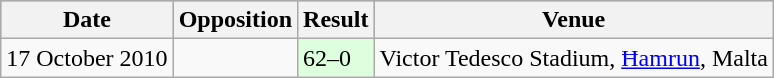<table class="wikitable">
<tr style="background:#bdb76b;">
<th>Date</th>
<th>Opposition</th>
<th>Result</th>
<th>Venue</th>
</tr>
<tr>
<td>17 October 2010</td>
<td></td>
<td bgcolor=#DDFFDD>62–0</td>
<td>Victor Tedesco Stadium, <a href='#'>Ħamrun</a>, Malta</td>
</tr>
</table>
